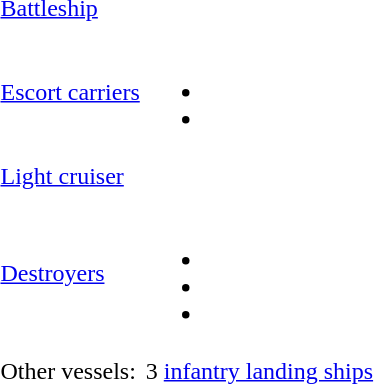<table class="sortable">
<tr>
<td><a href='#'>Battleship</a></td>
<td></td>
</tr>
<tr>
<td><a href='#'>Escort carriers</a></td>
<td><br><ul><li></li><li></li></ul></td>
</tr>
<tr>
<td><a href='#'>Light cruiser</a></td>
<td></td>
</tr>
<tr>
<td><a href='#'>Destroyers</a></td>
<td><br><ul><li></li><li></li><li></li></ul></td>
</tr>
<tr>
<td>Other vessels:</td>
<td>3 <a href='#'>infantry landing ships</a></td>
</tr>
</table>
